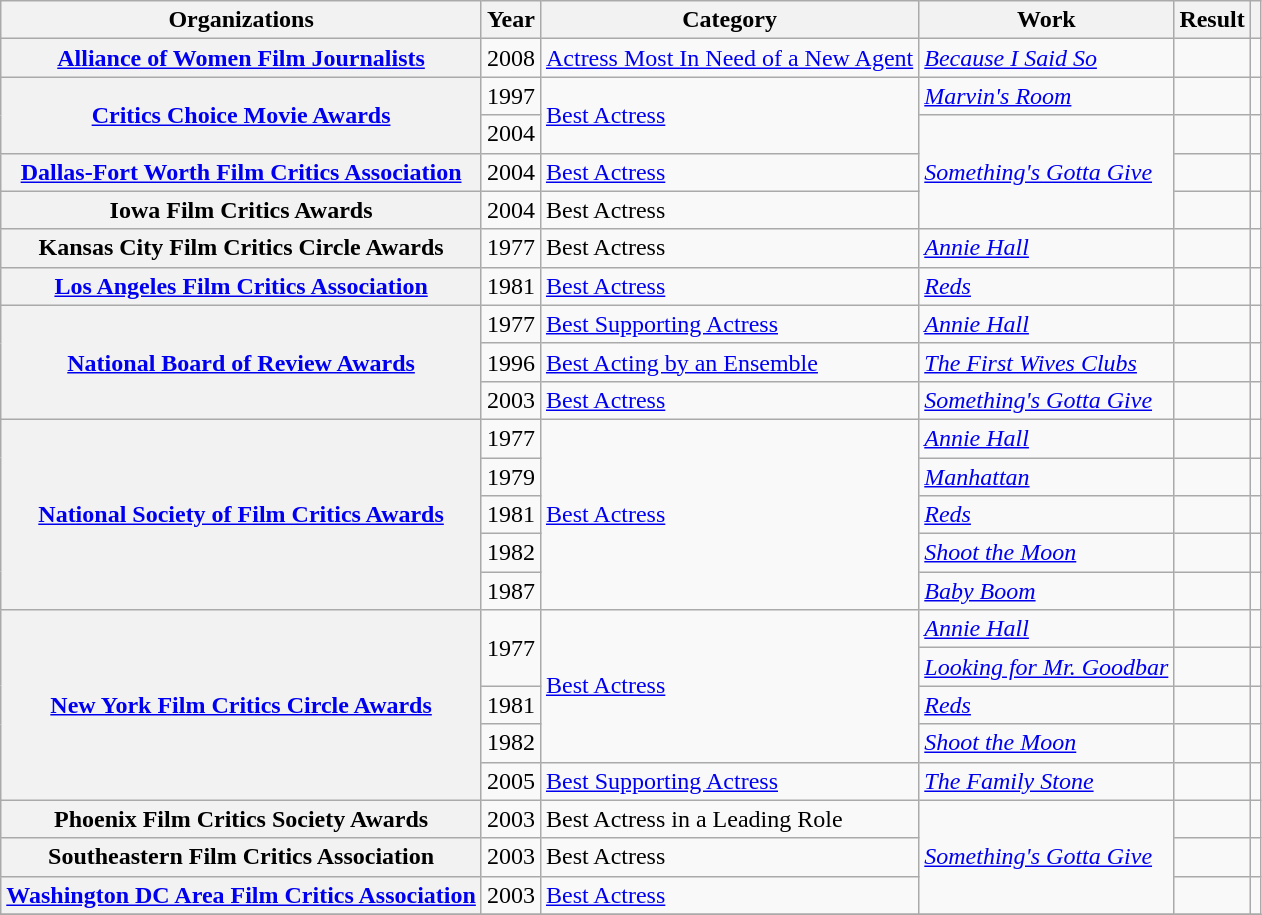<table class= "wikitable plainrowheaders sortable">
<tr>
<th>Organizations</th>
<th scope="col">Year</th>
<th scope="col">Category</th>
<th scope="col">Work</th>
<th scope="col">Result</th>
<th scope="col" class="unsortable"></th>
</tr>
<tr>
<th scope="row" rowspan="1"><a href='#'>Alliance of Women Film Journalists</a></th>
<td rowspan="1" align="center">2008</td>
<td><a href='#'>Actress Most In Need of a New Agent</a></td>
<td><em><a href='#'>Because I Said So</a></em></td>
<td></td>
<td></td>
</tr>
<tr>
<th scope="row" rowspan="2"><a href='#'>Critics Choice Movie Awards</a></th>
<td rowspan="1" align="center">1997</td>
<td rowspan="2"><a href='#'>Best Actress</a></td>
<td><em><a href='#'>Marvin's Room</a></em></td>
<td></td>
<td></td>
</tr>
<tr>
<td rowspan="1" align="center">2004</td>
<td rowspan=3><em><a href='#'>Something's Gotta Give</a></em></td>
<td></td>
<td></td>
</tr>
<tr>
<th scope="row" rowspan="1"><a href='#'>Dallas-Fort Worth Film Critics Association</a></th>
<td rowspan="1" align="center">2004</td>
<td><a href='#'>Best Actress</a></td>
<td></td>
<td></td>
</tr>
<tr>
<th scope="row" rowspan="1">Iowa Film Critics Awards</th>
<td rowspan="1" align="center">2004</td>
<td>Best Actress</td>
<td></td>
<td></td>
</tr>
<tr>
<th scope="row" rowspan="1">Kansas City Film Critics Circle Awards</th>
<td rowspan="1" align="center">1977</td>
<td>Best Actress</td>
<td><em><a href='#'>Annie Hall</a></em></td>
<td></td>
<td></td>
</tr>
<tr>
<th scope="row" rowspan="1"><a href='#'>Los Angeles Film Critics Association</a></th>
<td rowspan="1" align="center">1981</td>
<td><a href='#'>Best Actress</a></td>
<td><em><a href='#'>Reds</a></em></td>
<td></td>
<td></td>
</tr>
<tr>
<th scope="row" rowspan="3"><a href='#'>National Board of Review Awards</a></th>
<td rowspan="1" align="center">1977</td>
<td><a href='#'>Best Supporting Actress</a></td>
<td><em><a href='#'>Annie Hall</a></em></td>
<td></td>
<td></td>
</tr>
<tr>
<td rowspan="1" align="center">1996</td>
<td><a href='#'>Best Acting by an Ensemble</a></td>
<td><em><a href='#'>The First Wives Clubs</a></em></td>
<td></td>
<td></td>
</tr>
<tr>
<td rowspan="1" align="center">2003</td>
<td><a href='#'>Best Actress</a></td>
<td><em><a href='#'>Something's Gotta Give</a></em></td>
<td></td>
<td></td>
</tr>
<tr>
<th scope="row" rowspan="5"><a href='#'>National Society of Film Critics Awards</a></th>
<td rowspan="1" align="center">1977</td>
<td rowspan="5"><a href='#'>Best Actress</a></td>
<td><em><a href='#'>Annie Hall</a></em></td>
<td></td>
<td></td>
</tr>
<tr>
<td rowspan="1" align="center">1979</td>
<td><em><a href='#'>Manhattan</a></em></td>
<td></td>
<td></td>
</tr>
<tr>
<td rowspan="1" align="center">1981</td>
<td><em><a href='#'>Reds</a></em></td>
<td></td>
<td></td>
</tr>
<tr>
<td rowspan="1" align="center">1982</td>
<td><em><a href='#'>Shoot the Moon</a></em></td>
<td></td>
<td></td>
</tr>
<tr>
<td rowspan="1" align="center">1987</td>
<td><em><a href='#'>Baby Boom</a></em></td>
<td></td>
<td></td>
</tr>
<tr>
<th scope="row" rowspan="5"><a href='#'>New York Film Critics Circle Awards</a></th>
<td rowspan="2" align="center">1977</td>
<td rowspan="4"><a href='#'>Best Actress</a></td>
<td><em><a href='#'>Annie Hall</a></em></td>
<td></td>
<td></td>
</tr>
<tr>
<td><em><a href='#'>Looking for Mr. Goodbar</a></em></td>
<td></td>
<td></td>
</tr>
<tr>
<td rowspan="1" align="center">1981</td>
<td><em><a href='#'>Reds</a></em></td>
<td></td>
<td></td>
</tr>
<tr>
<td rowspan="1" align="center">1982</td>
<td><em><a href='#'>Shoot the Moon</a></em></td>
<td></td>
<td></td>
</tr>
<tr>
<td rowspan="1" align="center">2005</td>
<td><a href='#'>Best Supporting Actress</a></td>
<td><em><a href='#'>The Family Stone</a></em></td>
<td></td>
<td></td>
</tr>
<tr>
<th scope="row" rowspan="1">Phoenix Film Critics Society Awards</th>
<td rowspan="1" align="center">2003</td>
<td>Best Actress in a Leading Role</td>
<td rowspan=3><em><a href='#'>Something's Gotta Give</a></em></td>
<td></td>
<td></td>
</tr>
<tr>
<th scope="row" rowspan="1">Southeastern Film Critics Association</th>
<td rowspan="1" align="center">2003</td>
<td>Best Actress</td>
<td></td>
<td></td>
</tr>
<tr>
<th scope="row" rowspan="1"><a href='#'>Washington DC Area Film Critics Association</a></th>
<td rowspan="1" align="center">2003</td>
<td><a href='#'>Best Actress</a></td>
<td></td>
<td></td>
</tr>
<tr>
</tr>
</table>
